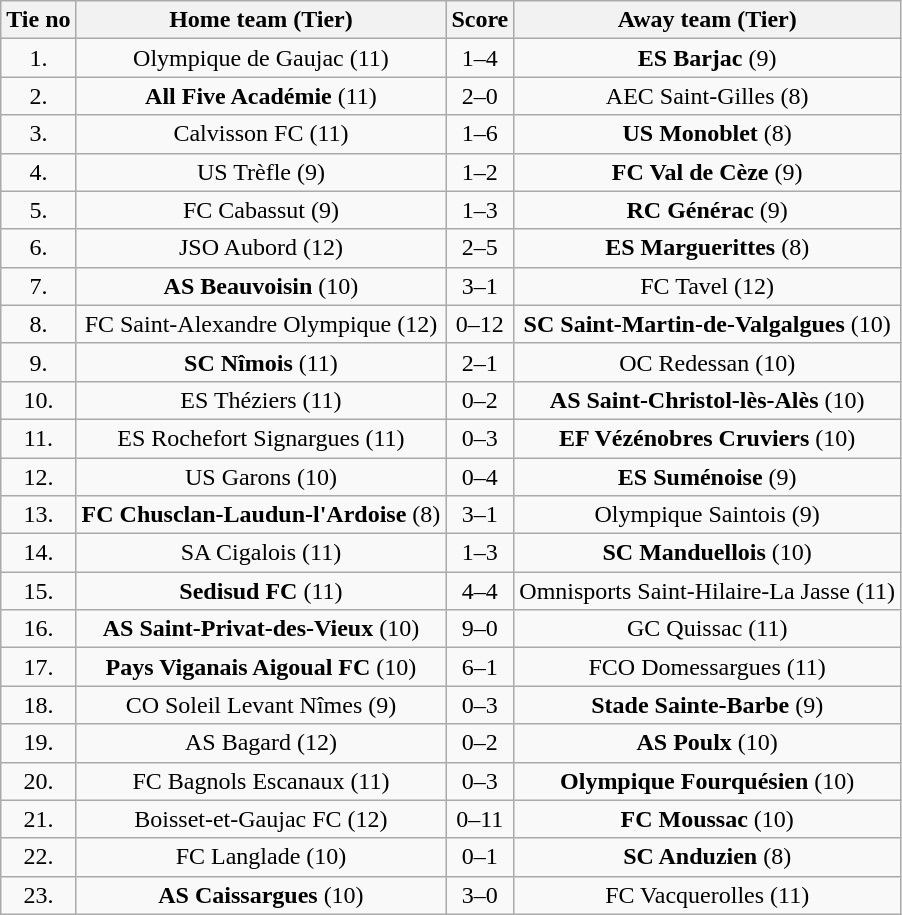<table class="wikitable" style="text-align: center">
<tr>
<th>Tie no</th>
<th>Home team (Tier)</th>
<th>Score</th>
<th>Away team (Tier)</th>
</tr>
<tr>
<td>1.</td>
<td>Olympique de Gaujac (11)</td>
<td>1–4</td>
<td><strong>ES Barjac</strong> (9)</td>
</tr>
<tr>
<td>2.</td>
<td><strong>All Five Académie</strong> (11)</td>
<td>2–0</td>
<td>AEC Saint-Gilles (8)</td>
</tr>
<tr>
<td>3.</td>
<td>Calvisson FC (11)</td>
<td>1–6</td>
<td><strong>US Monoblet</strong> (8)</td>
</tr>
<tr>
<td>4.</td>
<td>US Trèfle (9)</td>
<td>1–2</td>
<td><strong>FC Val de Cèze</strong> (9)</td>
</tr>
<tr>
<td>5.</td>
<td>FC Cabassut (9)</td>
<td>1–3</td>
<td><strong>RC Générac</strong> (9)</td>
</tr>
<tr>
<td>6.</td>
<td>JSO Aubord (12)</td>
<td>2–5</td>
<td><strong>ES Marguerittes</strong> (8)</td>
</tr>
<tr>
<td>7.</td>
<td><strong>AS Beauvoisin</strong> (10)</td>
<td>3–1</td>
<td>FC Tavel (12)</td>
</tr>
<tr>
<td>8.</td>
<td>FC Saint-Alexandre Olympique (12)</td>
<td>0–12</td>
<td><strong>SC Saint-Martin-de-Valgalgues</strong> (10)</td>
</tr>
<tr>
<td>9.</td>
<td><strong>SC Nîmois</strong> (11)</td>
<td>2–1</td>
<td>OC Redessan (10)</td>
</tr>
<tr>
<td>10.</td>
<td>ES Théziers (11)</td>
<td>0–2</td>
<td><strong>AS Saint-Christol-lès-Alès</strong> (10)</td>
</tr>
<tr>
<td>11.</td>
<td>ES Rochefort Signargues (11)</td>
<td>0–3</td>
<td><strong>EF Vézénobres Cruviers</strong> (10)</td>
</tr>
<tr>
<td>12.</td>
<td>US Garons (10)</td>
<td>0–4</td>
<td><strong>ES Suménoise</strong> (9)</td>
</tr>
<tr>
<td>13.</td>
<td><strong>FC Chusclan-Laudun-l'Ardoise</strong> (8)</td>
<td>3–1</td>
<td>Olympique Saintois (9)</td>
</tr>
<tr>
<td>14.</td>
<td>SA Cigalois (11)</td>
<td>1–3</td>
<td><strong>SC Manduellois</strong> (10)</td>
</tr>
<tr>
<td>15.</td>
<td><strong>Sedisud FC</strong> (11)</td>
<td>4–4 </td>
<td>Omnisports Saint-Hilaire-La Jasse (11)</td>
</tr>
<tr>
<td>16.</td>
<td><strong>AS Saint-Privat-des-Vieux</strong> (10)</td>
<td>9–0</td>
<td>GC Quissac (11)</td>
</tr>
<tr>
<td>17.</td>
<td><strong>Pays Viganais Aigoual FC</strong> (10)</td>
<td>6–1</td>
<td>FCO Domessargues (11)</td>
</tr>
<tr>
<td>18.</td>
<td>CO Soleil Levant Nîmes (9)</td>
<td>0–3</td>
<td><strong>Stade Sainte-Barbe</strong> (9)</td>
</tr>
<tr>
<td>19.</td>
<td>AS Bagard (12)</td>
<td>0–2</td>
<td><strong>AS Poulx</strong> (10)</td>
</tr>
<tr>
<td>20.</td>
<td>FC Bagnols Escanaux (11)</td>
<td>0–3</td>
<td><strong>Olympique Fourquésien</strong> (10)</td>
</tr>
<tr>
<td>21.</td>
<td>Boisset-et-Gaujac FC (12)</td>
<td>0–11</td>
<td><strong>FC Moussac</strong> (10)</td>
</tr>
<tr>
<td>22.</td>
<td>FC Langlade (10)</td>
<td>0–1</td>
<td><strong>SC Anduzien</strong> (8)</td>
</tr>
<tr>
<td>23.</td>
<td><strong>AS Caissargues</strong> (10)</td>
<td>3–0</td>
<td>FC Vacquerolles (11)</td>
</tr>
</table>
